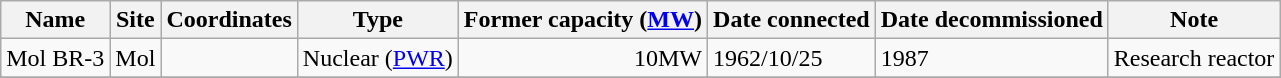<table class="wikitable sortable">
<tr>
<th>Name</th>
<th>Site</th>
<th>Coordinates</th>
<th>Type</th>
<th>Former capacity (<a href='#'>MW</a>)</th>
<th>Date connected</th>
<th>Date decommissioned</th>
<th>Note</th>
</tr>
<tr>
<td>Mol BR-3</td>
<td>Mol</td>
<td></td>
<td>Nuclear (<a href='#'>PWR</a>)</td>
<td align="right">10MW</td>
<td>1962/10/25</td>
<td>1987</td>
<td>Research reactor</td>
</tr>
<tr>
</tr>
</table>
